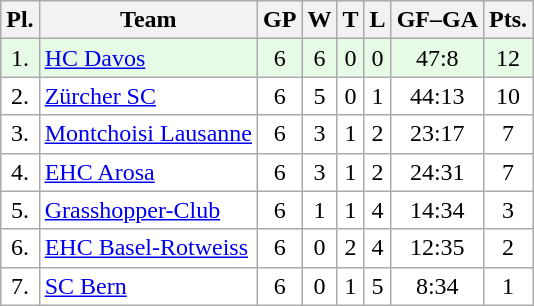<table class="wikitable">
<tr>
<th>Pl.</th>
<th>Team</th>
<th>GP</th>
<th>W</th>
<th>T</th>
<th>L</th>
<th>GF–GA</th>
<th>Pts.</th>
</tr>
<tr align="center " bgcolor="#e6fae6">
<td>1.</td>
<td align="left"><a href='#'>HC Davos</a></td>
<td>6</td>
<td>6</td>
<td>0</td>
<td>0</td>
<td>47:8</td>
<td>12</td>
</tr>
<tr align="center "  bgcolor="#FFFFFF">
<td>2.</td>
<td align="left"><a href='#'>Zürcher SC</a></td>
<td>6</td>
<td>5</td>
<td>0</td>
<td>1</td>
<td>44:13</td>
<td>10</td>
</tr>
<tr align="center "  bgcolor="#FFFFFF">
<td>3.</td>
<td align="left"><a href='#'>Montchoisi Lausanne</a></td>
<td>6</td>
<td>3</td>
<td>1</td>
<td>2</td>
<td>23:17</td>
<td>7</td>
</tr>
<tr align="center "  bgcolor="#FFFFFF">
<td>4.</td>
<td align="left"><a href='#'>EHC Arosa</a></td>
<td>6</td>
<td>3</td>
<td>1</td>
<td>2</td>
<td>24:31</td>
<td>7</td>
</tr>
<tr align="center "   bgcolor="#FFFFFF">
<td>5.</td>
<td align="left"><a href='#'>Grasshopper-Club</a></td>
<td>6</td>
<td>1</td>
<td>1</td>
<td>4</td>
<td>14:34</td>
<td>3</td>
</tr>
<tr align="center "  bgcolor="#FFFFFF">
<td>6.</td>
<td align="left"><a href='#'>EHC Basel-Rotweiss</a></td>
<td>6</td>
<td>0</td>
<td>2</td>
<td>4</td>
<td>12:35</td>
<td>2</td>
</tr>
<tr align="center "   bgcolor="#FFFFFF">
<td>7.</td>
<td align="left"><a href='#'>SC Bern</a></td>
<td>6</td>
<td>0</td>
<td>1</td>
<td>5</td>
<td>8:34</td>
<td>1</td>
</tr>
</table>
